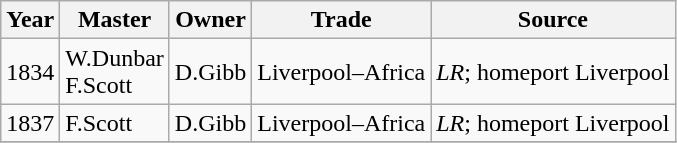<table class="sortable wikitable">
<tr>
<th>Year</th>
<th>Master</th>
<th>Owner</th>
<th>Trade</th>
<th>Source</th>
</tr>
<tr>
<td>1834</td>
<td>W.Dunbar<br>F.Scott</td>
<td>D.Gibb</td>
<td>Liverpool–Africa</td>
<td><em>LR</em>; homeport Liverpool</td>
</tr>
<tr>
<td>1837</td>
<td>F.Scott</td>
<td>D.Gibb</td>
<td>Liverpool–Africa</td>
<td><em>LR</em>; homeport Liverpool</td>
</tr>
<tr>
</tr>
</table>
